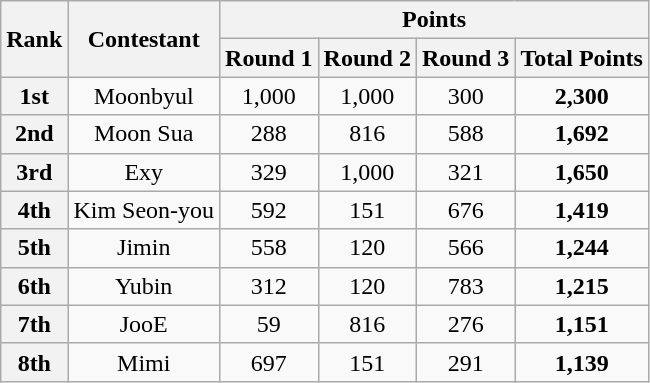<table class="wikitable plainrowheaders sortable" style="text-align:center;">
<tr>
<th rowspan="2" scope="col">Rank</th>
<th rowspan="2" scope="col">Contestant</th>
<th colspan="4">Points</th>
</tr>
<tr>
<th>Round 1</th>
<th>Round 2</th>
<th>Round 3</th>
<th>Total Points</th>
</tr>
<tr>
<th>1st</th>
<td>Moonbyul</td>
<td>1,000</td>
<td>1,000</td>
<td>300</td>
<td><strong>2,300</strong></td>
</tr>
<tr>
<th>2nd</th>
<td>Moon Sua</td>
<td>288</td>
<td>816</td>
<td>588</td>
<td><strong>1,692</strong></td>
</tr>
<tr>
<th>3rd</th>
<td>Exy</td>
<td>329</td>
<td>1,000</td>
<td>321</td>
<td><strong>1,650</strong></td>
</tr>
<tr>
<th>4th</th>
<td>Kim Seon-you</td>
<td>592</td>
<td>151</td>
<td>676</td>
<td><strong>1,419</strong></td>
</tr>
<tr>
<th>5th</th>
<td>Jimin</td>
<td>558</td>
<td>120</td>
<td>566</td>
<td><strong>1,244</strong></td>
</tr>
<tr>
<th>6th</th>
<td>Yubin</td>
<td>312</td>
<td>120</td>
<td>783</td>
<td><strong>1,215</strong></td>
</tr>
<tr>
<th>7th</th>
<td>JooE</td>
<td>59</td>
<td>816</td>
<td>276</td>
<td><strong>1,151</strong></td>
</tr>
<tr>
<th>8th</th>
<td>Mimi</td>
<td>697</td>
<td>151</td>
<td>291</td>
<td><strong>1,139</strong></td>
</tr>
</table>
